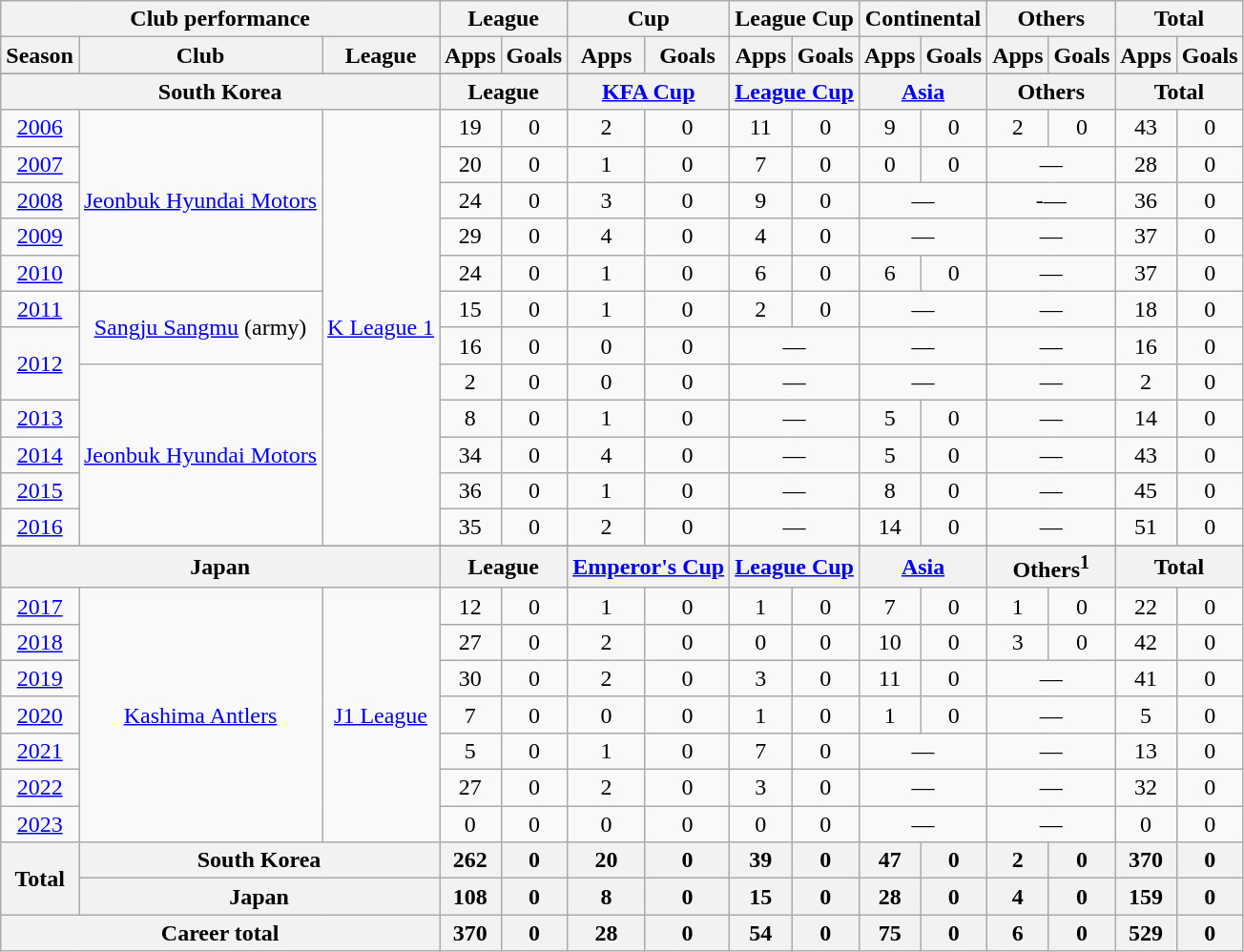<table class="wikitable" style="text-align:center">
<tr>
<th colspan=3>Club performance</th>
<th colspan=2>League</th>
<th colspan=2>Cup</th>
<th colspan=2>League Cup</th>
<th colspan=2>Continental</th>
<th colspan=2>Others</th>
<th colspan=2>Total</th>
</tr>
<tr>
<th>Season</th>
<th>Club</th>
<th>League</th>
<th>Apps</th>
<th>Goals</th>
<th>Apps</th>
<th>Goals</th>
<th>Apps</th>
<th>Goals</th>
<th>Apps</th>
<th>Goals</th>
<th>Apps</th>
<th>Goals</th>
<th>Apps</th>
<th>Goals</th>
</tr>
<tr>
</tr>
<tr>
<th colspan=3>South Korea</th>
<th colspan=2>League</th>
<th colspan=2><a href='#'>KFA Cup</a></th>
<th colspan=2><a href='#'>League Cup</a></th>
<th colspan=2><a href='#'>Asia</a></th>
<th colspan=2>Others</th>
<th colspan=2>Total</th>
</tr>
<tr>
<td><a href='#'>2006</a></td>
<td rowspan="5"><a href='#'>Jeonbuk Hyundai Motors</a></td>
<td rowspan="12"><a href='#'>K League 1</a></td>
<td>19</td>
<td>0</td>
<td>2</td>
<td>0</td>
<td>11</td>
<td>0</td>
<td>9</td>
<td>0</td>
<td>2</td>
<td>0</td>
<td>43</td>
<td>0</td>
</tr>
<tr>
<td><a href='#'>2007</a></td>
<td>20</td>
<td>0</td>
<td>1</td>
<td>0</td>
<td>7</td>
<td>0</td>
<td>0</td>
<td>0</td>
<td colspan="2">—</td>
<td>28</td>
<td>0</td>
</tr>
<tr>
<td><a href='#'>2008</a></td>
<td>24</td>
<td>0</td>
<td>3</td>
<td>0</td>
<td>9</td>
<td>0</td>
<td colspan="2">—</td>
<td colspan="2">-—</td>
<td>36</td>
<td>0</td>
</tr>
<tr>
<td><a href='#'>2009</a></td>
<td>29</td>
<td>0</td>
<td>4</td>
<td>0</td>
<td>4</td>
<td>0</td>
<td colspan="2">—</td>
<td colspan="2">—</td>
<td>37</td>
<td>0</td>
</tr>
<tr>
<td><a href='#'>2010</a></td>
<td>24</td>
<td>0</td>
<td>1</td>
<td>0</td>
<td>6</td>
<td>0</td>
<td>6</td>
<td>0</td>
<td colspan="2">—</td>
<td>37</td>
<td>0</td>
</tr>
<tr>
<td><a href='#'>2011</a></td>
<td rowspan="2"><a href='#'>Sangju Sangmu</a> (army)</td>
<td>15</td>
<td>0</td>
<td>1</td>
<td>0</td>
<td>2</td>
<td>0</td>
<td colspan="2">—</td>
<td colspan="2">—</td>
<td>18</td>
<td>0</td>
</tr>
<tr>
<td rowspan="2"><a href='#'>2012</a></td>
<td>16</td>
<td>0</td>
<td>0</td>
<td>0</td>
<td colspan="2">—</td>
<td colspan="2">—</td>
<td colspan="2">—</td>
<td>16</td>
<td>0</td>
</tr>
<tr>
<td rowspan="5"><a href='#'>Jeonbuk Hyundai Motors</a></td>
<td>2</td>
<td>0</td>
<td>0</td>
<td>0</td>
<td colspan="2">—</td>
<td colspan="2">—</td>
<td colspan="2">—</td>
<td>2</td>
<td>0</td>
</tr>
<tr>
<td><a href='#'>2013</a></td>
<td>8</td>
<td>0</td>
<td>1</td>
<td>0</td>
<td colspan="2">—</td>
<td>5</td>
<td>0</td>
<td colspan="2">—</td>
<td>14</td>
<td>0</td>
</tr>
<tr>
<td><a href='#'>2014</a></td>
<td>34</td>
<td>0</td>
<td>4</td>
<td>0</td>
<td colspan="2">—</td>
<td>5</td>
<td>0</td>
<td colspan="2">—</td>
<td>43</td>
<td>0</td>
</tr>
<tr>
<td><a href='#'>2015</a></td>
<td>36</td>
<td>0</td>
<td>1</td>
<td>0</td>
<td colspan="2">—</td>
<td>8</td>
<td>0</td>
<td colspan="2">—</td>
<td>45</td>
<td>0</td>
</tr>
<tr>
<td><a href='#'>2016</a></td>
<td>35</td>
<td>0</td>
<td>2</td>
<td>0</td>
<td colspan="2">—</td>
<td>14</td>
<td>0</td>
<td colspan="2">—</td>
<td>51</td>
<td>0</td>
</tr>
<tr>
</tr>
<tr>
<th colspan=3>Japan</th>
<th colspan=2>League</th>
<th colspan=2><a href='#'>Emperor's Cup</a></th>
<th colspan=2><a href='#'>League Cup</a></th>
<th colspan=2><a href='#'>Asia</a></th>
<th colspan=2>Others<sup>1</sup></th>
<th colspan=2>Total</th>
</tr>
<tr>
<td><a href='#'>2017</a></td>
<td rowspan="7"><a href='#'>Kashima Antlers</a></td>
<td rowspan="7"><a href='#'>J1 League</a></td>
<td>12</td>
<td>0</td>
<td>1</td>
<td>0</td>
<td>1</td>
<td>0</td>
<td>7</td>
<td>0</td>
<td>1</td>
<td>0</td>
<td>22</td>
<td>0</td>
</tr>
<tr>
<td><a href='#'>2018</a></td>
<td>27</td>
<td>0</td>
<td>2</td>
<td>0</td>
<td>0</td>
<td>0</td>
<td>10</td>
<td>0</td>
<td>3</td>
<td>0</td>
<td>42</td>
<td>0</td>
</tr>
<tr>
<td><a href='#'>2019</a></td>
<td>30</td>
<td>0</td>
<td>2</td>
<td>0</td>
<td>3</td>
<td>0</td>
<td>11</td>
<td>0</td>
<td colspan=2>—</td>
<td>41</td>
<td>0</td>
</tr>
<tr>
<td><a href='#'>2020</a></td>
<td>7</td>
<td>0</td>
<td>0</td>
<td>0</td>
<td>1</td>
<td>0</td>
<td>1</td>
<td>0</td>
<td colspan=2>—</td>
<td>5</td>
<td>0</td>
</tr>
<tr>
<td><a href='#'>2021</a></td>
<td>5</td>
<td>0</td>
<td>1</td>
<td>0</td>
<td>7</td>
<td>0</td>
<td colspan=2>—</td>
<td colspan=2>—</td>
<td>13</td>
<td>0</td>
</tr>
<tr>
<td><a href='#'>2022</a></td>
<td>27</td>
<td>0</td>
<td>2</td>
<td>0</td>
<td>3</td>
<td>0</td>
<td colspan=2>—</td>
<td colspan=2>—</td>
<td>32</td>
<td>0</td>
</tr>
<tr>
<td><a href='#'>2023</a></td>
<td>0</td>
<td>0</td>
<td>0</td>
<td>0</td>
<td>0</td>
<td>0</td>
<td colspan=2>—</td>
<td colspan=2>—</td>
<td>0</td>
<td>0</td>
</tr>
<tr>
<th rowspan=2>Total</th>
<th colspan=2>South Korea</th>
<th>262</th>
<th>0</th>
<th>20</th>
<th>0</th>
<th>39</th>
<th>0</th>
<th>47</th>
<th>0</th>
<th>2</th>
<th>0</th>
<th>370</th>
<th>0</th>
</tr>
<tr>
<th colspan=2>Japan</th>
<th>108</th>
<th>0</th>
<th>8</th>
<th>0</th>
<th>15</th>
<th>0</th>
<th>28</th>
<th>0</th>
<th>4</th>
<th>0</th>
<th>159</th>
<th>0</th>
</tr>
<tr>
<th colspan=3>Career total</th>
<th>370</th>
<th>0</th>
<th>28</th>
<th>0</th>
<th>54</th>
<th>0</th>
<th>75</th>
<th>0</th>
<th>6</th>
<th>0</th>
<th>529</th>
<th>0</th>
</tr>
</table>
